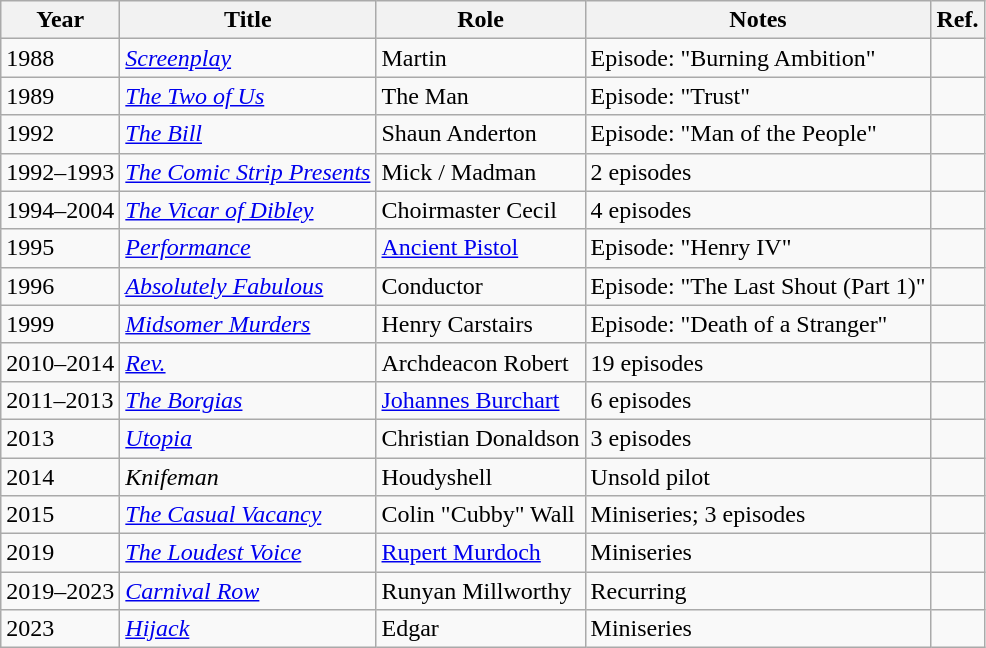<table class="wikitable sortable">
<tr>
<th>Year</th>
<th>Title</th>
<th>Role</th>
<th class="unsortable">Notes</th>
<th>Ref.</th>
</tr>
<tr>
<td>1988</td>
<td><em><a href='#'>Screenplay</a></em></td>
<td>Martin</td>
<td>Episode: "Burning Ambition"</td>
<td></td>
</tr>
<tr>
<td>1989</td>
<td><em><a href='#'>The Two of Us</a></em></td>
<td>The Man</td>
<td>Episode: "Trust"</td>
<td></td>
</tr>
<tr>
<td>1992</td>
<td><em><a href='#'>The Bill</a></em></td>
<td>Shaun Anderton</td>
<td>Episode: "Man of the People"</td>
<td></td>
</tr>
<tr>
<td>1992–1993</td>
<td><em><a href='#'>The Comic Strip Presents</a></em></td>
<td>Mick / Madman</td>
<td>2 episodes</td>
<td></td>
</tr>
<tr>
<td>1994–2004</td>
<td><em><a href='#'>The Vicar of Dibley</a></em></td>
<td>Choirmaster Cecil</td>
<td>4 episodes</td>
<td></td>
</tr>
<tr>
<td>1995</td>
<td><em><a href='#'>Performance</a></em></td>
<td><a href='#'>Ancient Pistol</a></td>
<td>Episode: "Henry IV"</td>
<td></td>
</tr>
<tr>
<td>1996</td>
<td><em><a href='#'>Absolutely Fabulous</a></em></td>
<td>Conductor</td>
<td>Episode: "The Last Shout (Part 1)"</td>
<td></td>
</tr>
<tr>
<td>1999</td>
<td><em><a href='#'>Midsomer Murders</a></em></td>
<td>Henry Carstairs</td>
<td>Episode: "Death of a Stranger"</td>
<td></td>
</tr>
<tr>
<td>2010–2014</td>
<td><em><a href='#'>Rev.</a></em></td>
<td>Archdeacon Robert</td>
<td>19 episodes</td>
<td></td>
</tr>
<tr>
<td>2011–2013</td>
<td><em><a href='#'>The Borgias</a></em></td>
<td><a href='#'>Johannes Burchart</a></td>
<td>6 episodes</td>
<td></td>
</tr>
<tr>
<td>2013</td>
<td><em><a href='#'>Utopia</a></em></td>
<td>Christian Donaldson</td>
<td>3 episodes</td>
<td></td>
</tr>
<tr>
<td>2014</td>
<td><em>Knifeman</em></td>
<td>Houdyshell</td>
<td>Unsold pilot</td>
<td></td>
</tr>
<tr>
<td>2015</td>
<td><em><a href='#'>The Casual Vacancy</a></em></td>
<td>Colin "Cubby" Wall</td>
<td>Miniseries; 3 episodes</td>
<td></td>
</tr>
<tr>
<td>2019</td>
<td><em><a href='#'>The Loudest Voice</a></em></td>
<td><a href='#'>Rupert Murdoch</a></td>
<td>Miniseries</td>
<td></td>
</tr>
<tr>
<td>2019–2023</td>
<td><em><a href='#'>Carnival Row</a></em></td>
<td>Runyan Millworthy</td>
<td>Recurring</td>
<td></td>
</tr>
<tr>
<td>2023</td>
<td><em><a href='#'>Hijack</a></em></td>
<td>Edgar</td>
<td>Miniseries</td>
<td></td>
</tr>
</table>
